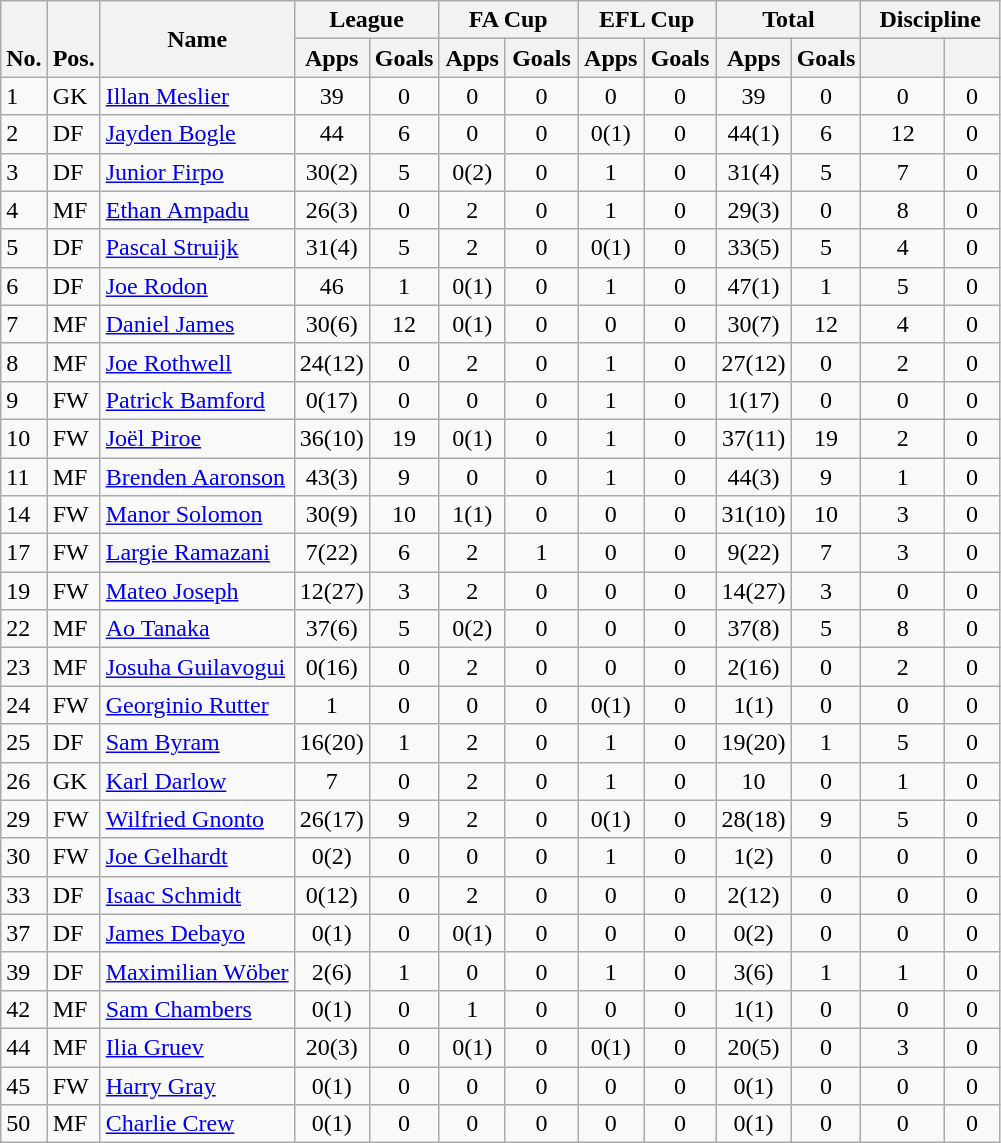<table class="wikitable" style="text-align:center">
<tr>
<th rowspan="2" valign="bottom">No.</th>
<th rowspan="2" valign="bottom">Pos.</th>
<th rowspan="2">Name</th>
<th colspan="2" width="85">League</th>
<th colspan="2" width="85">FA Cup</th>
<th colspan="2" width="85">EFL Cup</th>
<th colspan="2" width="85">Total</th>
<th colspan="2" width="85">Discipline</th>
</tr>
<tr>
<th>Apps</th>
<th>Goals</th>
<th>Apps</th>
<th>Goals</th>
<th>Apps</th>
<th>Goals</th>
<th>Apps</th>
<th>Goals</th>
<th></th>
<th></th>
</tr>
<tr>
<td align="left">1</td>
<td align="left">GK</td>
<td align="left"> <a href='#'>Illan Meslier</a></td>
<td>39</td>
<td>0</td>
<td>0</td>
<td>0</td>
<td>0</td>
<td>0</td>
<td>39</td>
<td>0</td>
<td>0</td>
<td>0</td>
</tr>
<tr>
<td align="left">2</td>
<td align="left">DF</td>
<td align="left"> <a href='#'>Jayden Bogle</a></td>
<td>44</td>
<td>6</td>
<td>0</td>
<td>0</td>
<td>0(1)</td>
<td>0</td>
<td>44(1)</td>
<td>6</td>
<td>12</td>
<td>0</td>
</tr>
<tr>
<td align="left">3</td>
<td align="left">DF</td>
<td align="left"> <a href='#'>Junior Firpo</a></td>
<td>30(2)</td>
<td>5</td>
<td>0(2)</td>
<td>0</td>
<td>1</td>
<td>0</td>
<td>31(4)</td>
<td>5</td>
<td>7</td>
<td>0</td>
</tr>
<tr>
<td align="left">4</td>
<td align="left">MF</td>
<td align="left"> <a href='#'>Ethan Ampadu</a></td>
<td>26(3)</td>
<td>0</td>
<td>2</td>
<td>0</td>
<td>1</td>
<td>0</td>
<td>29(3)</td>
<td>0</td>
<td>8</td>
<td>0</td>
</tr>
<tr>
<td align="left">5</td>
<td align="left">DF</td>
<td align="left"> <a href='#'>Pascal Struijk</a></td>
<td>31(4)</td>
<td>5</td>
<td>2</td>
<td>0</td>
<td>0(1)</td>
<td>0</td>
<td>33(5)</td>
<td>5</td>
<td>4</td>
<td>0</td>
</tr>
<tr>
<td align="left">6</td>
<td align="left">DF</td>
<td align="left"> <a href='#'>Joe Rodon</a></td>
<td>46</td>
<td>1</td>
<td>0(1)</td>
<td>0</td>
<td>1</td>
<td>0</td>
<td>47(1)</td>
<td>1</td>
<td>5</td>
<td>0</td>
</tr>
<tr>
<td align="left">7</td>
<td align="left">MF</td>
<td align="left"> <a href='#'>Daniel James</a></td>
<td>30(6)</td>
<td>12</td>
<td>0(1)</td>
<td>0</td>
<td>0</td>
<td>0</td>
<td>30(7)</td>
<td>12</td>
<td>4</td>
<td>0</td>
</tr>
<tr>
<td align="left">8</td>
<td align="left">MF</td>
<td align="left"> <a href='#'>Joe Rothwell</a></td>
<td>24(12)</td>
<td>0</td>
<td>2</td>
<td>0</td>
<td>1</td>
<td>0</td>
<td>27(12)</td>
<td>0</td>
<td>2</td>
<td>0</td>
</tr>
<tr>
<td align="left">9</td>
<td align="left">FW</td>
<td align="left"> <a href='#'>Patrick Bamford</a></td>
<td>0(17)</td>
<td>0</td>
<td>0</td>
<td>0</td>
<td>1</td>
<td>0</td>
<td>1(17)</td>
<td>0</td>
<td>0</td>
<td>0</td>
</tr>
<tr>
<td align="left">10</td>
<td align="left">FW</td>
<td align="left"> <a href='#'>Joël Piroe</a></td>
<td>36(10)</td>
<td>19</td>
<td>0(1)</td>
<td>0</td>
<td>1</td>
<td>0</td>
<td>37(11)</td>
<td>19</td>
<td>2</td>
<td>0</td>
</tr>
<tr>
<td align="left">11</td>
<td align="left">MF</td>
<td align="left"> <a href='#'>Brenden Aaronson</a></td>
<td>43(3)</td>
<td>9</td>
<td>0</td>
<td>0</td>
<td>1</td>
<td>0</td>
<td>44(3)</td>
<td>9</td>
<td>1</td>
<td>0</td>
</tr>
<tr>
<td align="left">14</td>
<td align="left">FW</td>
<td align="left"> <a href='#'>Manor Solomon</a></td>
<td>30(9)</td>
<td>10</td>
<td>1(1)</td>
<td>0</td>
<td>0</td>
<td>0</td>
<td>31(10)</td>
<td>10</td>
<td>3</td>
<td>0</td>
</tr>
<tr>
<td align="left">17</td>
<td align="left">FW</td>
<td align="left"> <a href='#'>Largie Ramazani</a></td>
<td>7(22)</td>
<td>6</td>
<td>2</td>
<td>1</td>
<td>0</td>
<td>0</td>
<td>9(22)</td>
<td>7</td>
<td>3</td>
<td>0</td>
</tr>
<tr>
<td align="left">19</td>
<td align="left">FW</td>
<td align="left"> <a href='#'>Mateo Joseph</a></td>
<td>12(27)</td>
<td>3</td>
<td>2</td>
<td>0</td>
<td>0</td>
<td>0</td>
<td>14(27)</td>
<td>3</td>
<td>0</td>
<td>0</td>
</tr>
<tr>
<td align="left">22</td>
<td align="left">MF</td>
<td align="left"> <a href='#'>Ao Tanaka</a></td>
<td>37(6)</td>
<td>5</td>
<td>0(2)</td>
<td>0</td>
<td>0</td>
<td>0</td>
<td>37(8)</td>
<td>5</td>
<td>8</td>
<td>0</td>
</tr>
<tr>
<td align="left">23</td>
<td align="left">MF</td>
<td align="left"> <a href='#'>Josuha Guilavogui</a></td>
<td>0(16)</td>
<td>0</td>
<td>2</td>
<td>0</td>
<td>0</td>
<td>0</td>
<td>2(16)</td>
<td>0</td>
<td>2</td>
<td>0</td>
</tr>
<tr>
<td align="left">24</td>
<td align="left">FW</td>
<td align="left"> <a href='#'>Georginio Rutter</a></td>
<td>1</td>
<td>0</td>
<td>0</td>
<td>0</td>
<td>0(1)</td>
<td>0</td>
<td>1(1)</td>
<td>0</td>
<td>0</td>
<td>0</td>
</tr>
<tr>
<td align="left">25</td>
<td align="left">DF</td>
<td align="left"> <a href='#'>Sam Byram</a></td>
<td>16(20)</td>
<td>1</td>
<td>2</td>
<td>0</td>
<td>1</td>
<td>0</td>
<td>19(20)</td>
<td>1</td>
<td>5</td>
<td>0</td>
</tr>
<tr>
<td align="left">26</td>
<td align="left">GK</td>
<td align="left"> <a href='#'>Karl Darlow</a></td>
<td>7</td>
<td>0</td>
<td>2</td>
<td>0</td>
<td>1</td>
<td>0</td>
<td>10</td>
<td>0</td>
<td>1</td>
<td>0</td>
</tr>
<tr>
<td align="left">29</td>
<td align="left">FW</td>
<td align="left"> <a href='#'>Wilfried Gnonto</a></td>
<td>26(17)</td>
<td>9</td>
<td>2</td>
<td>0</td>
<td>0(1)</td>
<td>0</td>
<td>28(18)</td>
<td>9</td>
<td>5</td>
<td>0</td>
</tr>
<tr>
<td align="left">30</td>
<td align="left">FW</td>
<td align="left"> <a href='#'>Joe Gelhardt</a></td>
<td>0(2)</td>
<td>0</td>
<td>0</td>
<td>0</td>
<td>1</td>
<td>0</td>
<td>1(2)</td>
<td>0</td>
<td>0</td>
<td>0</td>
</tr>
<tr>
<td align="left">33</td>
<td align="left">DF</td>
<td align="left"> <a href='#'>Isaac Schmidt</a></td>
<td>0(12)</td>
<td>0</td>
<td>2</td>
<td>0</td>
<td>0</td>
<td>0</td>
<td>2(12)</td>
<td>0</td>
<td>0</td>
<td>0</td>
</tr>
<tr>
<td align="left">37</td>
<td align="left">DF</td>
<td align="left"> <a href='#'>James Debayo</a></td>
<td>0(1)</td>
<td>0</td>
<td>0(1)</td>
<td>0</td>
<td>0</td>
<td>0</td>
<td>0(2)</td>
<td>0</td>
<td>0</td>
<td>0</td>
</tr>
<tr>
<td align="left">39</td>
<td align="left">DF</td>
<td align="left"> <a href='#'>Maximilian Wöber</a></td>
<td>2(6)</td>
<td>1</td>
<td>0</td>
<td>0</td>
<td>1</td>
<td>0</td>
<td>3(6)</td>
<td>1</td>
<td>1</td>
<td>0</td>
</tr>
<tr>
<td align="left">42</td>
<td align="left">MF</td>
<td align="left"> <a href='#'>Sam Chambers</a></td>
<td>0(1)</td>
<td>0</td>
<td>1</td>
<td>0</td>
<td>0</td>
<td>0</td>
<td>1(1)</td>
<td>0</td>
<td>0</td>
<td>0</td>
</tr>
<tr>
<td align="left">44</td>
<td align="left">MF</td>
<td align="left"> <a href='#'>Ilia Gruev</a></td>
<td>20(3)</td>
<td>0</td>
<td>0(1)</td>
<td>0</td>
<td>0(1)</td>
<td>0</td>
<td>20(5)</td>
<td>0</td>
<td>3</td>
<td>0</td>
</tr>
<tr>
<td align="left">45</td>
<td align="left">FW</td>
<td align="left"> <a href='#'>Harry Gray</a></td>
<td>0(1)</td>
<td>0</td>
<td>0</td>
<td>0</td>
<td>0</td>
<td>0</td>
<td>0(1)</td>
<td>0</td>
<td>0</td>
<td>0</td>
</tr>
<tr>
<td align="left">50</td>
<td align="left">MF</td>
<td align="left"> <a href='#'>Charlie Crew</a></td>
<td>0(1)</td>
<td>0</td>
<td>0</td>
<td>0</td>
<td>0</td>
<td>0</td>
<td>0(1)</td>
<td>0</td>
<td>0</td>
<td>0</td>
</tr>
</table>
